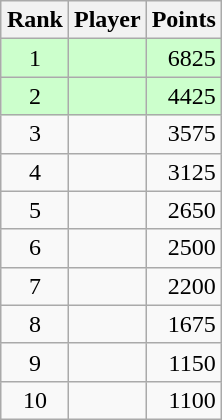<table class="wikitable" style="float:right; text-align:right; margin-left:1em">
<tr>
<th>Rank</th>
<th>Player</th>
<th>Points</th>
</tr>
<tr style="background-color:#ccffcc">
<td align=center>1</td>
<td style="text-align:left"></td>
<td>6825</td>
</tr>
<tr style="background-color:#ccffcc">
<td align=center>2</td>
<td style="text-align:left"></td>
<td>4425</td>
</tr>
<tr>
<td align=center>3</td>
<td style="text-align:left"></td>
<td>3575</td>
</tr>
<tr>
<td align=center>4</td>
<td style="text-align:left"></td>
<td>3125</td>
</tr>
<tr>
<td align=center>5</td>
<td style="text-align:left"></td>
<td>2650</td>
</tr>
<tr>
<td align=center>6</td>
<td style="text-align:left"></td>
<td>2500</td>
</tr>
<tr>
<td align=center>7</td>
<td style="text-align:left"></td>
<td>2200</td>
</tr>
<tr>
<td align=center>8</td>
<td style="text-align:left"></td>
<td>1675</td>
</tr>
<tr>
<td align=center>9</td>
<td style="text-align:left"></td>
<td>1150</td>
</tr>
<tr>
<td align=center>10</td>
<td style="text-align:left"></td>
<td>1100</td>
</tr>
</table>
